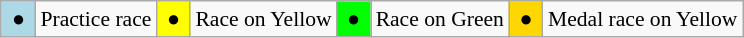<table class="wikitable" style="margin:0.5em auto; font-size:90%;position:relative;">
<tr>
<td bgcolor=LightBlue align=center> ● </td>
<td>Practice race</td>
<td bgcolor=Yellow align=center> ● </td>
<td>Race on Yellow</td>
<td bgcolor=Lime align=center> ● </td>
<td>Race on Green</td>
<td bgcolor=Gold align=center> ● </td>
<td>Medal race on Yellow</td>
</tr>
</table>
